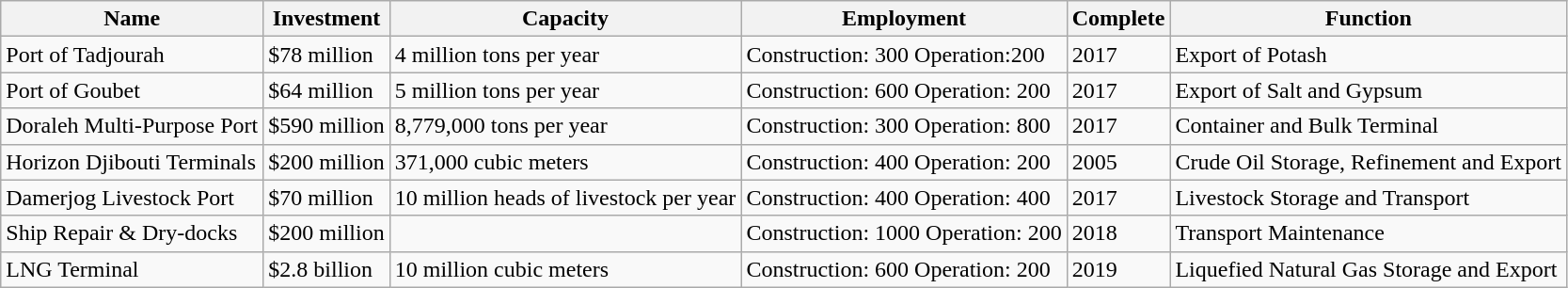<table class="wikitable sortable">
<tr>
<th>Name</th>
<th>Investment</th>
<th>Capacity</th>
<th>Employment</th>
<th>Complete</th>
<th>Function</th>
</tr>
<tr>
<td>Port of Tadjourah</td>
<td>$78 million</td>
<td>4 million tons per year</td>
<td>Construction: 300  Operation:200</td>
<td>2017</td>
<td>Export of Potash</td>
</tr>
<tr>
<td>Port of Goubet</td>
<td>$64 million</td>
<td>5 million tons per year</td>
<td>Construction: 600  Operation: 200</td>
<td>2017</td>
<td>Export of Salt and Gypsum</td>
</tr>
<tr>
<td>Doraleh Multi-Purpose Port</td>
<td>$590 million</td>
<td>8,779,000 tons per year</td>
<td>Construction: 300  Operation: 800</td>
<td>2017</td>
<td>Container and Bulk Terminal</td>
</tr>
<tr>
<td>Horizon Djibouti Terminals</td>
<td>$200 million</td>
<td>371,000 cubic meters</td>
<td>Construction: 400  Operation: 200</td>
<td>2005</td>
<td>Crude Oil Storage, Refinement and Export</td>
</tr>
<tr>
<td>Damerjog Livestock Port</td>
<td>$70 million</td>
<td>10 million heads of livestock per year</td>
<td>Construction: 400  Operation: 400</td>
<td>2017</td>
<td>Livestock Storage and Transport</td>
</tr>
<tr>
<td>Ship Repair & Dry-docks</td>
<td>$200 million</td>
<td></td>
<td>Construction: 1000   Operation: 200</td>
<td>2018</td>
<td>Transport Maintenance</td>
</tr>
<tr>
<td>LNG Terminal</td>
<td>$2.8 billion</td>
<td>10 million cubic meters</td>
<td>Construction: 600  Operation: 200</td>
<td>2019</td>
<td>Liquefied Natural Gas Storage and Export</td>
</tr>
</table>
